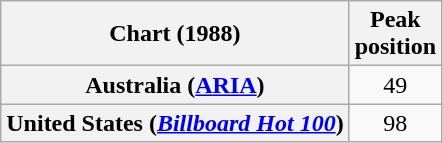<table class="wikitable plainrowheaders sortable">
<tr>
<th scope="col">Chart (1988)</th>
<th scope="col">Peak<br>position</th>
</tr>
<tr>
<th scope="row">Australia (<a href='#'>ARIA</a>)</th>
<td style="text-align:center;">49</td>
</tr>
<tr>
<th scope="row">United States (<em><a href='#'>Billboard Hot 100</a></em>)</th>
<td style="text-align:center;">98</td>
</tr>
</table>
